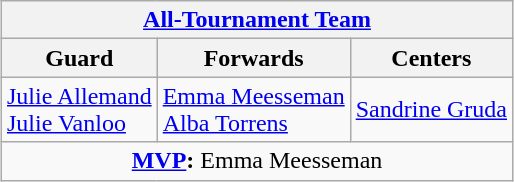<table class=wikitable style="margin:auto">
<tr>
<th colspan=3 align=center><a href='#'>All-Tournament Team</a></th>
</tr>
<tr>
<th>Guard</th>
<th>Forwards</th>
<th>Centers</th>
</tr>
<tr>
<td> <a href='#'>Julie Allemand</a><br> <a href='#'>Julie Vanloo</a></td>
<td valign=center> <a href='#'>Emma Meesseman</a><br>  <a href='#'>Alba Torrens</a></td>
<td> <a href='#'>Sandrine Gruda</a></td>
</tr>
<tr>
<td colspan=3 align=center><strong><a href='#'>MVP</a>:</strong>  Emma Meesseman</td>
</tr>
</table>
